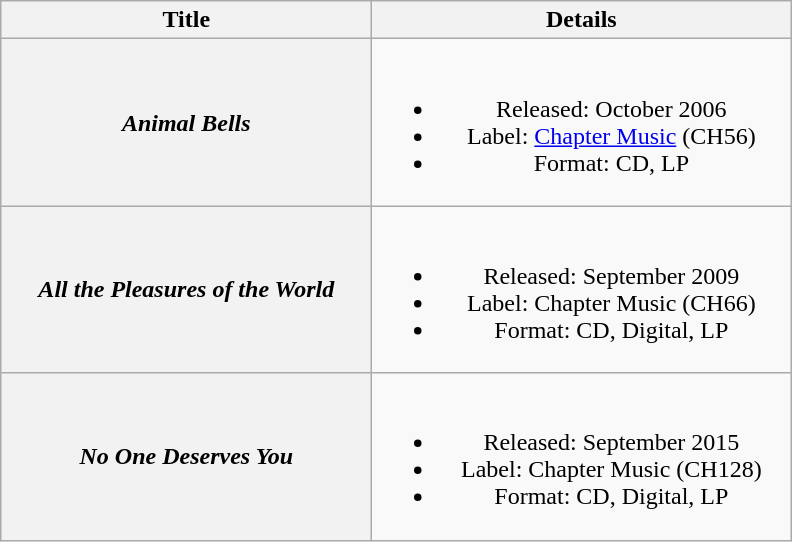<table class="wikitable plainrowheaders" style="text-align:center;" border="1">
<tr>
<th scope="col" style="width:15em;">Title</th>
<th scope="col" style="width:17em;">Details</th>
</tr>
<tr>
<th scope="row"><em>Animal Bells</em></th>
<td><br><ul><li>Released: October 2006</li><li>Label: <a href='#'>Chapter Music</a> (CH56)</li><li>Format: CD, LP</li></ul></td>
</tr>
<tr>
<th scope="row"><em>All the Pleasures of the World</em></th>
<td><br><ul><li>Released: September 2009</li><li>Label: Chapter Music (CH66)</li><li>Format: CD, Digital, LP</li></ul></td>
</tr>
<tr>
<th scope="row"><em>No One Deserves You</em></th>
<td><br><ul><li>Released: September 2015</li><li>Label: Chapter Music (CH128)</li><li>Format: CD, Digital, LP</li></ul></td>
</tr>
</table>
